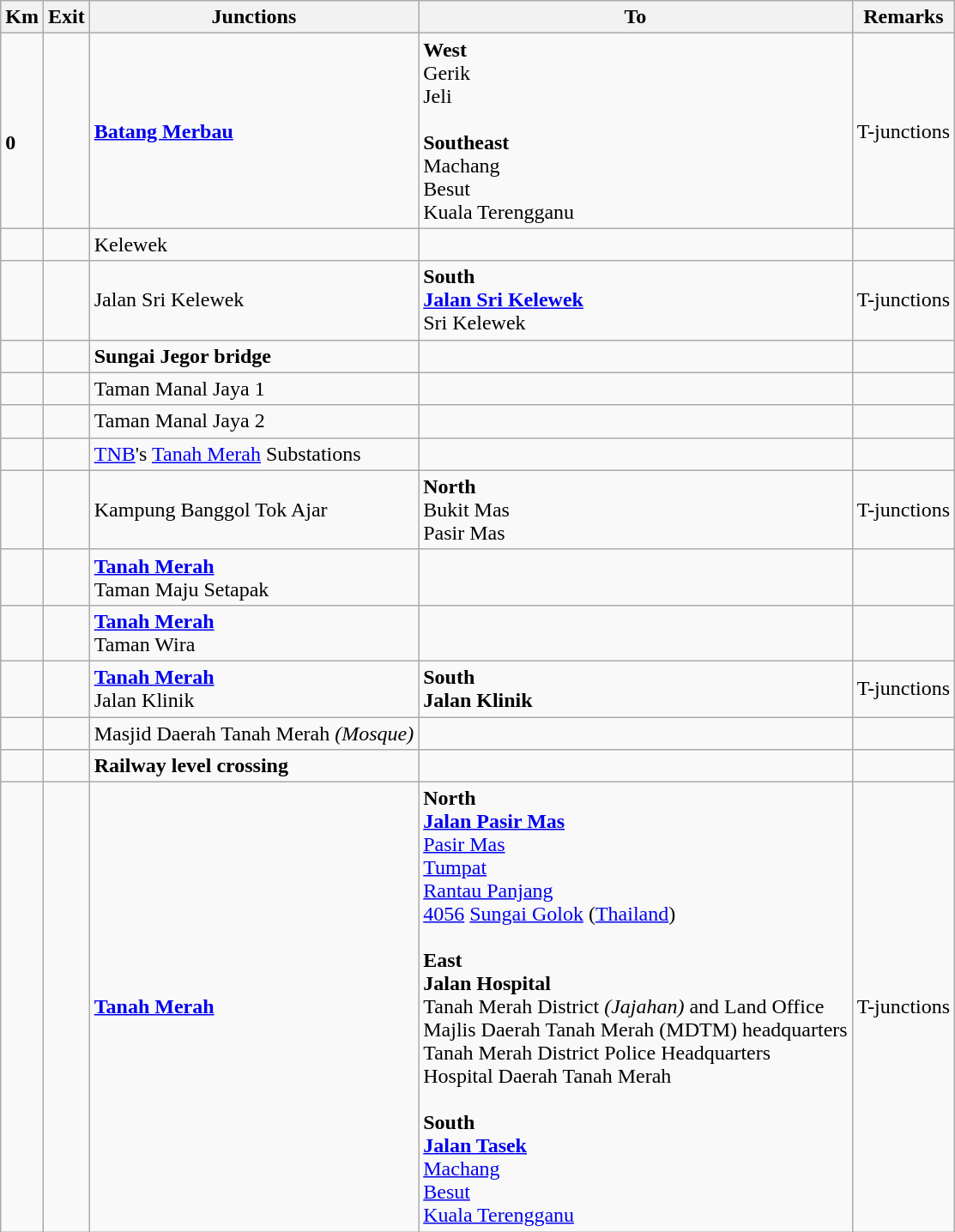<table class="wikitable">
<tr>
<th>Km</th>
<th>Exit</th>
<th>Junctions</th>
<th>To</th>
<th>Remarks</th>
</tr>
<tr>
<td><br><strong>0</strong></td>
<td></td>
<td><strong><a href='#'>Batang Merbau</a></strong></td>
<td><strong>West</strong><br>  Gerik<br>  Jeli<br><br><strong>Southeast</strong><br>  Machang<br>  Besut<br>  Kuala Terengganu</td>
<td>T-junctions</td>
</tr>
<tr>
<td></td>
<td></td>
<td>Kelewek</td>
<td></td>
<td></td>
</tr>
<tr>
<td></td>
<td></td>
<td>Jalan Sri Kelewek</td>
<td><strong>South</strong><br> <strong><a href='#'>Jalan Sri Kelewek</a></strong><br>Sri Kelewek</td>
<td>T-junctions</td>
</tr>
<tr>
<td></td>
<td></td>
<td><strong>Sungai Jegor bridge</strong></td>
<td></td>
<td></td>
</tr>
<tr>
<td></td>
<td></td>
<td>Taman Manal Jaya 1</td>
<td></td>
<td></td>
</tr>
<tr>
<td></td>
<td></td>
<td>Taman Manal Jaya 2</td>
<td></td>
<td></td>
</tr>
<tr>
<td></td>
<td></td>
<td><a href='#'>TNB</a>'s <a href='#'>Tanah Merah</a> Substations</td>
<td></td>
<td></td>
</tr>
<tr>
<td></td>
<td></td>
<td>Kampung Banggol Tok Ajar</td>
<td><strong>North</strong><br> Bukit Mas<br> Pasir Mas</td>
<td>T-junctions</td>
</tr>
<tr>
<td></td>
<td></td>
<td><strong><a href='#'>Tanah Merah</a></strong><br>Taman Maju Setapak</td>
<td></td>
<td></td>
</tr>
<tr>
<td></td>
<td></td>
<td><strong><a href='#'>Tanah Merah</a></strong><br>Taman Wira</td>
<td></td>
<td></td>
</tr>
<tr>
<td></td>
<td></td>
<td><strong><a href='#'>Tanah Merah</a></strong><br>Jalan Klinik</td>
<td><strong>South</strong><br><strong>Jalan Klinik</strong></td>
<td>T-junctions</td>
</tr>
<tr>
<td></td>
<td></td>
<td>Masjid Daerah Tanah Merah <em>(Mosque)</em></td>
<td></td>
<td></td>
</tr>
<tr>
<td></td>
<td></td>
<td><strong>Railway level crossing</strong></td>
<td></td>
<td></td>
</tr>
<tr>
<td></td>
<td></td>
<td><strong><a href='#'>Tanah Merah</a></strong></td>
<td><strong>North</strong><br> <strong><a href='#'>Jalan Pasir Mas</a></strong><br> <a href='#'>Pasir Mas</a><br>  <a href='#'>Tumpat</a><br>  <a href='#'>Rantau Panjang</a><br><a href='#'>4056</a>  <a href='#'>Sungai Golok</a> (<a href='#'>Thailand</a>)<br><br><strong>East</strong><br><strong>Jalan Hospital</strong><br>Tanah Merah District <em>(Jajahan)</em> and Land Office<br>Majlis Daerah Tanah Merah (MDTM) headquarters<br>Tanah Merah District Police Headquarters<br>Hospital Daerah Tanah Merah <br><br><strong>South</strong><br> <strong><a href='#'>Jalan Tasek</a></strong><br>  <a href='#'>Machang</a><br>  <a href='#'>Besut</a><br>  <a href='#'>Kuala Terengganu</a></td>
<td>T-junctions</td>
</tr>
</table>
